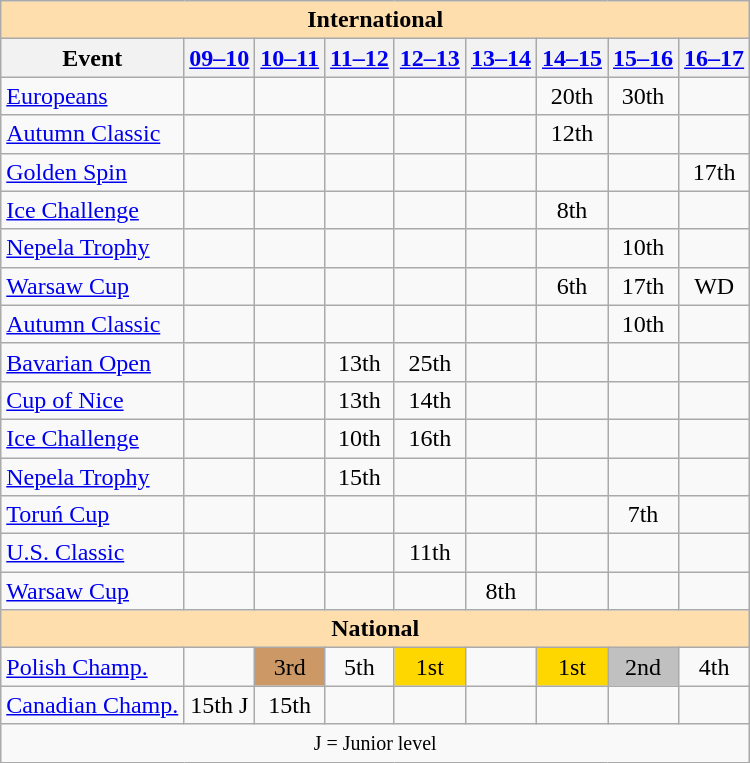<table class="wikitable" style="text-align:center">
<tr>
<th style="background-color: #ffdead; " colspan=9 align=center>International</th>
</tr>
<tr>
<th>Event</th>
<th><a href='#'>09–10</a></th>
<th><a href='#'>10–11</a></th>
<th><a href='#'>11–12</a></th>
<th><a href='#'>12–13</a></th>
<th><a href='#'>13–14</a></th>
<th><a href='#'>14–15</a></th>
<th><a href='#'>15–16</a></th>
<th><a href='#'>16–17</a></th>
</tr>
<tr>
<td align=left><a href='#'>Europeans</a></td>
<td></td>
<td></td>
<td></td>
<td></td>
<td></td>
<td>20th</td>
<td>30th</td>
<td></td>
</tr>
<tr>
<td align=left> <a href='#'>Autumn Classic</a></td>
<td></td>
<td></td>
<td></td>
<td></td>
<td></td>
<td>12th</td>
<td></td>
<td></td>
</tr>
<tr>
<td align=left> <a href='#'>Golden Spin</a></td>
<td></td>
<td></td>
<td></td>
<td></td>
<td></td>
<td></td>
<td></td>
<td>17th</td>
</tr>
<tr>
<td align=left> <a href='#'>Ice Challenge</a></td>
<td></td>
<td></td>
<td></td>
<td></td>
<td></td>
<td>8th</td>
<td></td>
<td></td>
</tr>
<tr>
<td align=left> <a href='#'>Nepela Trophy</a></td>
<td></td>
<td></td>
<td></td>
<td></td>
<td></td>
<td></td>
<td>10th</td>
<td></td>
</tr>
<tr>
<td align=left> <a href='#'>Warsaw Cup</a></td>
<td></td>
<td></td>
<td></td>
<td></td>
<td></td>
<td>6th</td>
<td>17th</td>
<td>WD</td>
</tr>
<tr>
<td align=left><a href='#'>Autumn Classic</a></td>
<td></td>
<td></td>
<td></td>
<td></td>
<td></td>
<td></td>
<td>10th</td>
<td></td>
</tr>
<tr>
<td align=left><a href='#'>Bavarian Open</a></td>
<td></td>
<td></td>
<td>13th</td>
<td>25th</td>
<td></td>
<td></td>
<td></td>
<td></td>
</tr>
<tr>
<td align=left><a href='#'>Cup of Nice</a></td>
<td></td>
<td></td>
<td>13th</td>
<td>14th</td>
<td></td>
<td></td>
<td></td>
<td></td>
</tr>
<tr>
<td align=left><a href='#'>Ice Challenge</a></td>
<td></td>
<td></td>
<td>10th</td>
<td>16th</td>
<td></td>
<td></td>
<td></td>
<td></td>
</tr>
<tr>
<td align=left><a href='#'>Nepela Trophy</a></td>
<td></td>
<td></td>
<td>15th</td>
<td></td>
<td></td>
<td></td>
<td></td>
<td></td>
</tr>
<tr>
<td align=left><a href='#'>Toruń Cup</a></td>
<td></td>
<td></td>
<td></td>
<td></td>
<td></td>
<td></td>
<td>7th</td>
<td></td>
</tr>
<tr>
<td align=left><a href='#'>U.S. Classic</a></td>
<td></td>
<td></td>
<td></td>
<td>11th</td>
<td></td>
<td></td>
<td></td>
<td></td>
</tr>
<tr>
<td align=left><a href='#'>Warsaw Cup</a></td>
<td></td>
<td></td>
<td></td>
<td></td>
<td>8th</td>
<td></td>
<td></td>
<td></td>
</tr>
<tr>
<th style="background-color: #ffdead; " colspan=9 align=center>National</th>
</tr>
<tr>
<td align=left><a href='#'>Polish Champ.</a></td>
<td></td>
<td bgcolor=cc9966>3rd</td>
<td>5th</td>
<td bgcolor=gold>1st</td>
<td></td>
<td bgcolor=gold>1st</td>
<td bgcolor=silver>2nd</td>
<td>4th</td>
</tr>
<tr>
<td align=left><a href='#'>Canadian Champ.</a></td>
<td>15th J</td>
<td>15th</td>
<td></td>
<td></td>
<td></td>
<td></td>
<td></td>
<td></td>
</tr>
<tr>
<td colspan=9 align=center><small> J = Junior level </small></td>
</tr>
</table>
